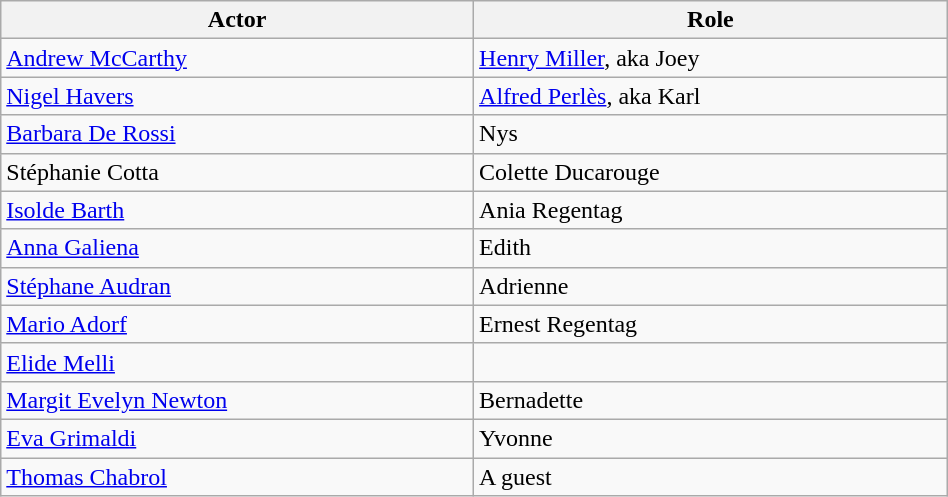<table class="wikitable" style="width:50%;">
<tr ">
<th>Actor</th>
<th>Role</th>
</tr>
<tr>
<td><a href='#'>Andrew McCarthy</a></td>
<td><a href='#'>Henry Miller</a>, aka Joey</td>
</tr>
<tr>
<td><a href='#'>Nigel Havers</a></td>
<td><a href='#'>Alfred Perlès</a>, aka Karl</td>
</tr>
<tr>
<td><a href='#'>Barbara De Rossi</a></td>
<td>Nys</td>
</tr>
<tr>
<td>Stéphanie Cotta</td>
<td>Colette Ducarouge</td>
</tr>
<tr>
<td><a href='#'>Isolde Barth</a></td>
<td>Ania Regentag</td>
</tr>
<tr>
<td><a href='#'>Anna Galiena</a></td>
<td>Edith</td>
</tr>
<tr>
<td><a href='#'>Stéphane Audran</a></td>
<td>Adrienne</td>
</tr>
<tr>
<td><a href='#'>Mario Adorf</a></td>
<td>Ernest Regentag</td>
</tr>
<tr>
<td><a href='#'>Elide Melli</a></td>
<td></td>
</tr>
<tr>
<td><a href='#'>Margit Evelyn Newton</a></td>
<td>Bernadette</td>
</tr>
<tr>
<td><a href='#'>Eva Grimaldi</a></td>
<td>Yvonne</td>
</tr>
<tr>
<td><a href='#'>Thomas Chabrol</a></td>
<td>A guest</td>
</tr>
</table>
